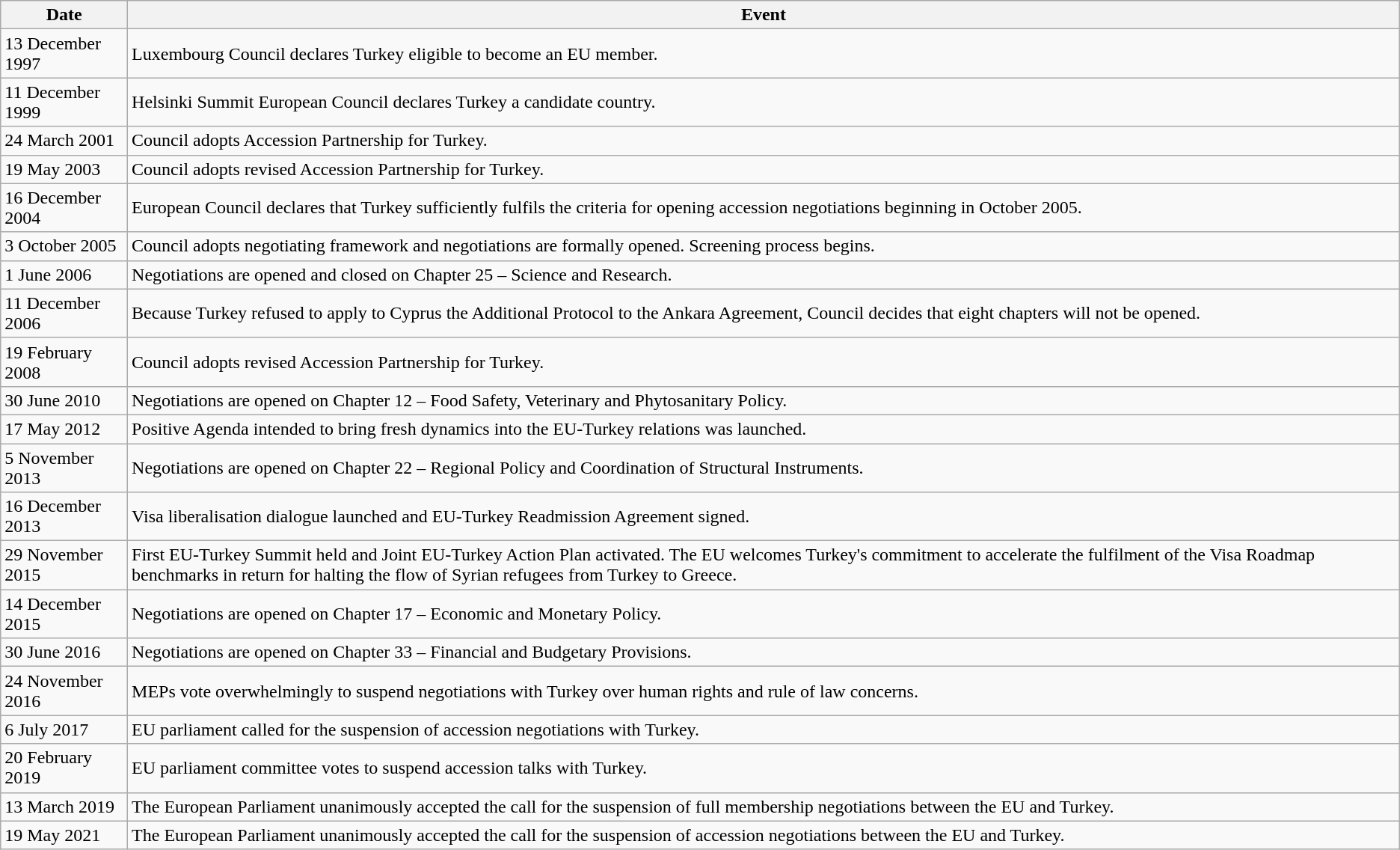<table class="wikitable mw-collapsible;">
<tr>
<th>Date</th>
<th>Event</th>
</tr>
<tr>
<td>13 December 1997</td>
<td>Luxembourg Council declares Turkey eligible to become an EU member.</td>
</tr>
<tr>
<td>11 December 1999</td>
<td>Helsinki Summit European Council declares Turkey a candidate country.</td>
</tr>
<tr>
<td>24 March 2001</td>
<td>Council adopts Accession Partnership for Turkey.</td>
</tr>
<tr>
<td>19 May 2003</td>
<td>Council adopts revised Accession Partnership for Turkey.</td>
</tr>
<tr>
<td>16 December 2004</td>
<td>European Council declares that Turkey sufficiently fulfils the criteria for opening accession negotiations beginning in October 2005.</td>
</tr>
<tr>
<td>3 October 2005</td>
<td>Council adopts negotiating framework and negotiations are formally opened. Screening process begins.</td>
</tr>
<tr>
<td>1 June 2006</td>
<td>Negotiations are opened and closed on Chapter 25 – Science and Research.</td>
</tr>
<tr>
<td>11 December 2006</td>
<td>Because Turkey refused to apply to Cyprus the Additional Protocol to the Ankara Agreement, Council decides that eight chapters will not be opened. </td>
</tr>
<tr>
<td>19 February 2008</td>
<td>Council adopts revised Accession Partnership for Turkey.</td>
</tr>
<tr>
<td>30 June 2010</td>
<td>Negotiations are opened on Chapter 12 – Food Safety, Veterinary and Phytosanitary Policy.</td>
</tr>
<tr>
<td>17 May 2012</td>
<td>Positive Agenda intended to bring fresh dynamics into the EU-Turkey relations was launched.</td>
</tr>
<tr>
<td>5 November 2013</td>
<td>Negotiations are opened on Chapter 22 – Regional Policy and Coordination of Structural Instruments.</td>
</tr>
<tr>
<td>16 December 2013</td>
<td>Visa liberalisation dialogue launched and EU-Turkey Readmission Agreement signed.</td>
</tr>
<tr>
<td>29 November 2015</td>
<td>First EU-Turkey Summit held and Joint EU-Turkey Action Plan activated. The EU welcomes Turkey's commitment to accelerate the fulfilment of the Visa Roadmap benchmarks in return for halting the flow of Syrian refugees from Turkey to Greece.</td>
</tr>
<tr>
<td>14 December 2015</td>
<td>Negotiations are opened on Chapter 17 – Economic and Monetary Policy.</td>
</tr>
<tr>
<td>30 June 2016</td>
<td>Negotiations are opened on Chapter 33 – Financial and Budgetary Provisions.</td>
</tr>
<tr>
<td>24 November 2016</td>
<td>MEPs vote overwhelmingly to suspend negotiations with Turkey over human rights and rule of law concerns.</td>
</tr>
<tr>
<td>6 July 2017</td>
<td>EU parliament called for the suspension of accession negotiations with Turkey.</td>
</tr>
<tr>
<td>20 February 2019</td>
<td>EU parliament committee votes to suspend accession talks with Turkey.</td>
</tr>
<tr>
<td>13 March 2019</td>
<td>The European Parliament unanimously accepted the call for the suspension of full membership negotiations between the EU and Turkey.</td>
</tr>
<tr>
<td>19 May 2021</td>
<td>The European Parliament unanimously accepted the call for the suspension of accession negotiations between the EU and Turkey.</td>
</tr>
</table>
